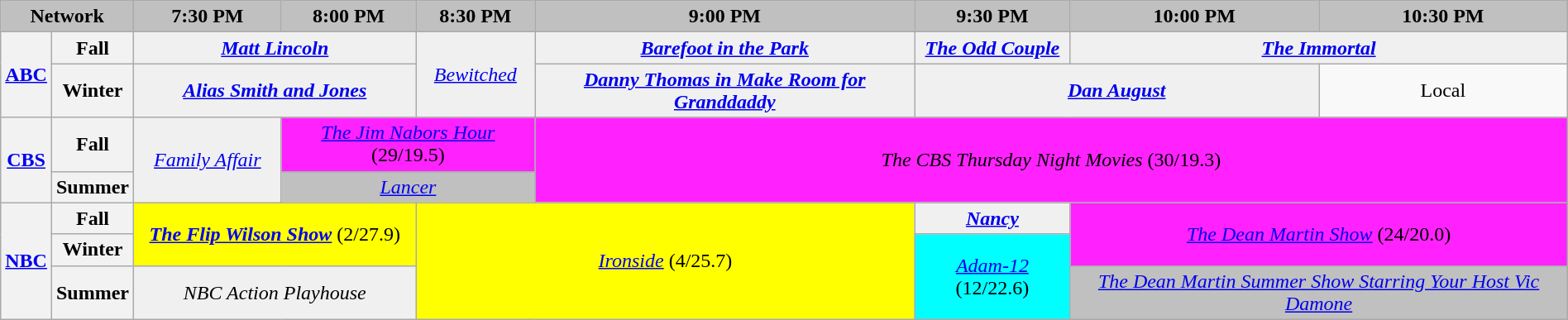<table class="wikitable plainrowheaders" style="width:100%; margin:auto; text-align:center;">
<tr>
<th colspan="2" style="background-color:#C0C0C0;text-align:center">Network</th>
<th style="background-color:#C0C0C0;text-align:center">7:30 PM</th>
<th style="background-color:#C0C0C0;text-align:center">8:00 PM</th>
<th style="background-color:#C0C0C0;text-align:center">8:30 PM</th>
<th style="background-color:#C0C0C0;text-align:center">9:00 PM</th>
<th style="background-color:#C0C0C0;text-align:center">9:30 PM</th>
<th style="background-color:#C0C0C0;text-align:center">10:00 PM</th>
<th style="background-color:#C0C0C0;text-align:center">10:30 PM</th>
</tr>
<tr>
<th rowspan="2" bgcolor="#C0C0C0"><a href='#'>ABC</a></th>
<th>Fall</th>
<td bgcolor="#F0F0F0" colspan="2"><strong><em><a href='#'>Matt Lincoln</a></em></strong></td>
<td bgcolor="#F0F0F0" rowspan="2"><em><a href='#'>Bewitched</a></em></td>
<td bgcolor="#F0F0F0"><strong><em><a href='#'>Barefoot in the Park</a></em></strong></td>
<td bgcolor="#F0F0F0"><strong><em><a href='#'>The Odd Couple</a></em></strong></td>
<td bgcolor="#F0F0F0" colspan="2"><strong><em><a href='#'>The Immortal</a></em></strong></td>
</tr>
<tr>
<th>Winter</th>
<td bgcolor="#F0F0F0" colspan="2"><strong><em><a href='#'>Alias Smith and Jones</a></em></strong></td>
<td bgcolor="#F0F0F0"><strong><em><a href='#'>Danny Thomas in Make Room for Granddaddy</a></em></strong></td>
<td bgcolor="#F0F0F0" colspan="2"><strong><em><a href='#'>Dan August</a></em></strong></td>
<td>Local</td>
</tr>
<tr>
<th bgcolor="#C0C0C0" rowspan="2"><a href='#'>CBS</a></th>
<th>Fall</th>
<td bgcolor="#F0F0F0" rowspan="2"><em><a href='#'>Family Affair</a></em></td>
<td bgcolor="#FF22FF" colspan="2"><em><a href='#'>The Jim Nabors Hour</a></em> (29/19.5)</td>
<td bgcolor="#FF22FF" colspan="4" rowspan="2"><em>The CBS Thursday Night Movies</em> (30/19.3)</td>
</tr>
<tr>
<th>Summer</th>
<td bgcolor="#C0C0C0" colspan="2"><em><a href='#'>Lancer</a></em> </td>
</tr>
<tr>
<th bgcolor="#C0C0C0" rowspan="3"><a href='#'>NBC</a></th>
<th>Fall</th>
<td colspan="2" rowspan="2" bgcolor="#FFFF00"><strong><em><a href='#'>The Flip Wilson Show</a></em></strong> (2/27.9)</td>
<td bgcolor="#FFFF00" colspan="2" rowspan="3"><em><a href='#'>Ironside</a></em> (4/25.7)</td>
<td bgcolor="#F0F0F0"><strong><em><a href='#'>Nancy</a></em></strong></td>
<td bgcolor="#FF22FF" colspan="2" rowspan="2"><em><a href='#'>The Dean Martin Show</a></em> (24/20.0)</td>
</tr>
<tr>
<th>Winter</th>
<td bgcolor="#00FFFF" rowspan="2"><em><a href='#'>Adam-12</a></em> (12/22.6)</td>
</tr>
<tr>
<th>Summer</th>
<td colspan="2" bgcolor="#F0F0F0"><em>NBC Action Playhouse</em></td>
<td bgcolor="#C0C0C0" colspan="2"><em><a href='#'>The Dean Martin Summer Show Starring Your Host Vic Damone</a></em> </td>
</tr>
</table>
